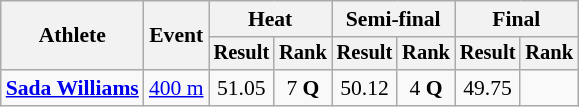<table class=wikitable style=font-size:90%>
<tr>
<th rowspan=2>Athlete</th>
<th rowspan=2>Event</th>
<th colspan=2>Heat</th>
<th colspan=2>Semi-final</th>
<th colspan=2>Final</th>
</tr>
<tr style=font-size:95%>
<th>Result</th>
<th>Rank</th>
<th>Result</th>
<th>Rank</th>
<th>Result</th>
<th>Rank</th>
</tr>
<tr align=center>
<td align=left><strong><a href='#'>Sada Williams</a></strong></td>
<td align=left><a href='#'>400 m</a></td>
<td>51.05</td>
<td>7 <strong>Q</strong></td>
<td>50.12 </td>
<td>4 <strong>Q</strong></td>
<td>49.75 </td>
<td></td>
</tr>
</table>
